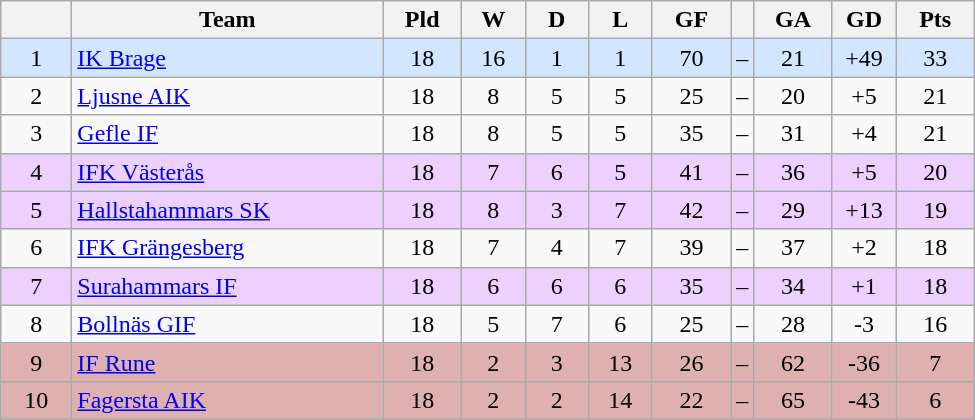<table class="wikitable" style="text-align: center;">
<tr>
<th style="width: 40px;"></th>
<th style="width: 200px;">Team</th>
<th style="width: 45px;">Pld</th>
<th style="width: 35px;">W</th>
<th style="width: 35px;">D</th>
<th style="width: 35px;">L</th>
<th style="width: 45px;">GF</th>
<th></th>
<th style="width: 45px;">GA</th>
<th style="width: 35px;">GD</th>
<th style="width: 45px;">Pts</th>
</tr>
<tr style="background: #d2e6ff">
<td>1</td>
<td style="text-align: left;"><a href='#'>IK Brage</a></td>
<td>18</td>
<td>16</td>
<td>1</td>
<td>1</td>
<td>70</td>
<td>–</td>
<td>21</td>
<td>+49</td>
<td>33</td>
</tr>
<tr>
<td>2</td>
<td style="text-align: left;"><a href='#'>Ljusne AIK</a></td>
<td>18</td>
<td>8</td>
<td>5</td>
<td>5</td>
<td>25</td>
<td>–</td>
<td>20</td>
<td>+5</td>
<td>21</td>
</tr>
<tr>
<td>3</td>
<td style="text-align: left;"><a href='#'>Gefle IF</a></td>
<td>18</td>
<td>8</td>
<td>5</td>
<td>5</td>
<td>35</td>
<td>–</td>
<td>31</td>
<td>+4</td>
<td>21</td>
</tr>
<tr style="background: #ecd1ff">
<td>4</td>
<td style="text-align: left;"><a href='#'>IFK Västerås</a></td>
<td>18</td>
<td>7</td>
<td>6</td>
<td>5</td>
<td>41</td>
<td>–</td>
<td>36</td>
<td>+5</td>
<td>20</td>
</tr>
<tr style="background: #ecd1ff">
<td>5</td>
<td style="text-align: left;"><a href='#'>Hallstahammars SK</a></td>
<td>18</td>
<td>8</td>
<td>3</td>
<td>7</td>
<td>42</td>
<td>–</td>
<td>29</td>
<td>+13</td>
<td>19</td>
</tr>
<tr>
<td>6</td>
<td style="text-align: left;"><a href='#'>IFK Grängesberg</a></td>
<td>18</td>
<td>7</td>
<td>4</td>
<td>7</td>
<td>39</td>
<td>–</td>
<td>37</td>
<td>+2</td>
<td>18</td>
</tr>
<tr style="background: #ecd1ff">
<td>7</td>
<td style="text-align: left;"><a href='#'>Surahammars IF</a></td>
<td>18</td>
<td>6</td>
<td>6</td>
<td>6</td>
<td>35</td>
<td>–</td>
<td>34</td>
<td>+1</td>
<td>18</td>
</tr>
<tr>
<td>8</td>
<td style="text-align: left;"><a href='#'>Bollnäs GIF</a></td>
<td>18</td>
<td>5</td>
<td>7</td>
<td>6</td>
<td>25</td>
<td>–</td>
<td>28</td>
<td>-3</td>
<td>16</td>
</tr>
<tr style="background: #deb0b0">
<td>9</td>
<td style="text-align: left;"><a href='#'>IF Rune</a></td>
<td>18</td>
<td>2</td>
<td>3</td>
<td>13</td>
<td>26</td>
<td>–</td>
<td>62</td>
<td>-36</td>
<td>7</td>
</tr>
<tr style="background: #deb0b0">
<td>10</td>
<td style="text-align: left;"><a href='#'>Fagersta AIK</a></td>
<td>18</td>
<td>2</td>
<td>2</td>
<td>14</td>
<td>22</td>
<td>–</td>
<td>65</td>
<td>-43</td>
<td>6</td>
</tr>
</table>
